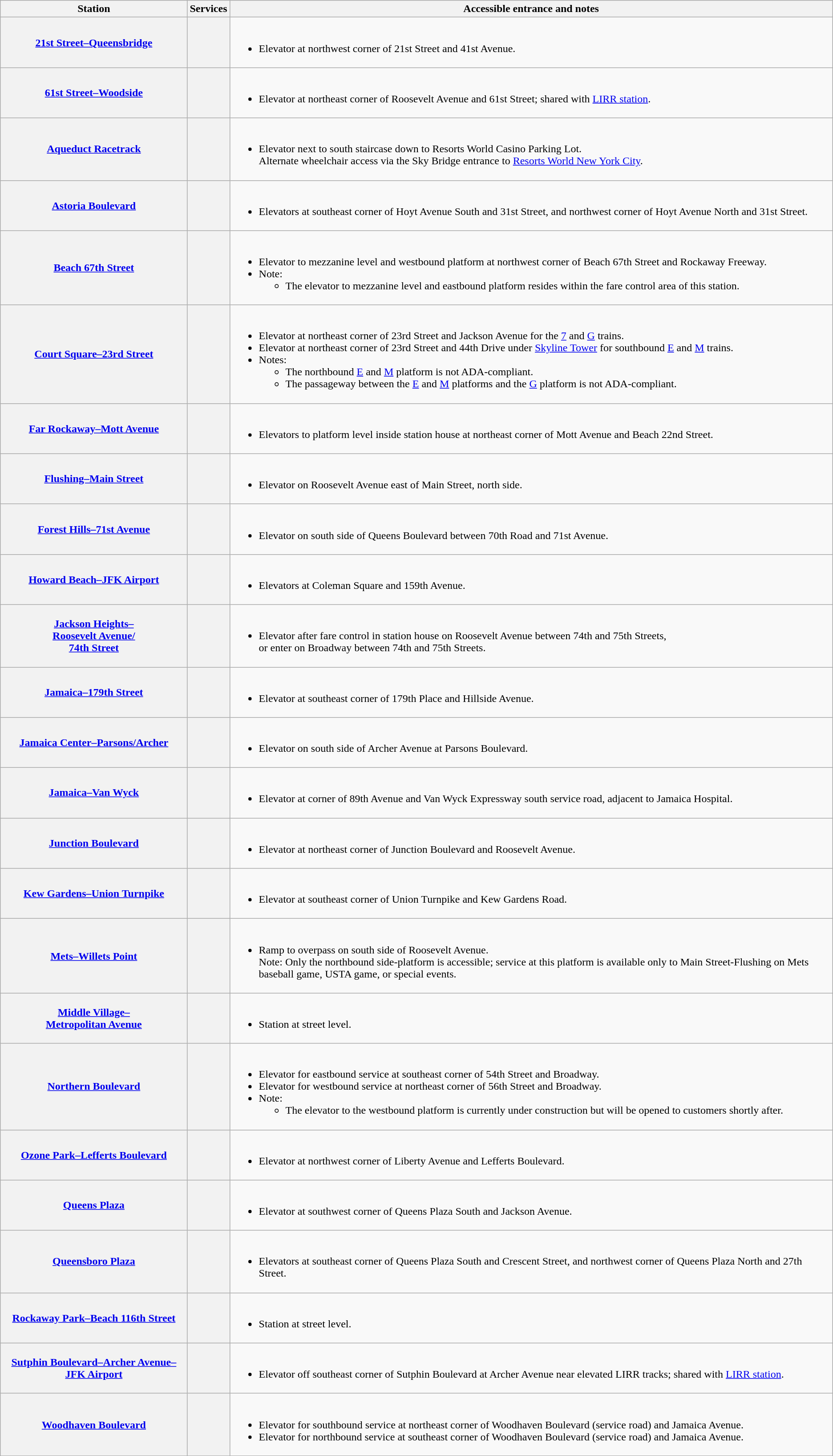<table class="wikitable mw-collapsible sortable">
<tr>
<th>Station</th>
<th>Services</th>
<th class="unsortable">Accessible entrance and notes</th>
</tr>
<tr>
<th><a href='#'>21st Street–Queensbridge</a></th>
<th></th>
<td><br><ul><li>Elevator at northwest corner of 21st Street and 41st Avenue.</li></ul></td>
</tr>
<tr>
<th><a href='#'>61st Street–Woodside</a></th>
<th></th>
<td><br><ul><li>Elevator at northeast corner of Roosevelt Avenue and 61st Street; shared with <a href='#'>LIRR station</a>.</li></ul></td>
</tr>
<tr>
<th><a href='#'>Aqueduct Racetrack</a></th>
<th></th>
<td><br><ul><li>Elevator next to south staircase down to Resorts World Casino Parking Lot.<br>Alternate wheelchair access via the Sky Bridge entrance to <a href='#'>Resorts World New York City</a>.</li></ul></td>
</tr>
<tr>
<th><a href='#'>Astoria Boulevard</a></th>
<th></th>
<td><br><ul><li>Elevators at southeast corner of Hoyt Avenue South and 31st Street, and northwest corner of Hoyt Avenue North and 31st Street.</li></ul></td>
</tr>
<tr>
<th><a href='#'>Beach 67th Street</a></th>
<th></th>
<td><br><ul><li>Elevator to mezzanine level and westbound platform at northwest corner of Beach 67th Street and Rockaway Freeway.</li><li>Note:<ul><li>The elevator to mezzanine level and eastbound platform resides within the fare control area of this station.</li></ul></li></ul></td>
</tr>
<tr>
<th><a href='#'>Court Square–23rd Street</a></th>
<th></th>
<td><br><ul><li>Elevator at northeast corner of 23rd Street and Jackson Avenue for the <a href='#'>7</a> and <a href='#'>G</a> trains.</li><li>Elevator at northeast corner of 23rd Street and 44th Drive under <a href='#'>Skyline Tower</a> for southbound <a href='#'>E</a> and <a href='#'>M</a> trains.</li><li>Notes:<ul><li>The northbound <a href='#'>E</a> and <a href='#'>M</a> platform is not ADA-compliant.</li><li>The passageway between the <a href='#'>E</a> and <a href='#'>M</a> platforms and the <a href='#'>G</a> platform is not ADA-compliant.</li></ul></li></ul></td>
</tr>
<tr>
<th><a href='#'>Far Rockaway–Mott Avenue</a></th>
<th></th>
<td><br><ul><li>Elevators to platform level inside station house at northeast corner of Mott Avenue and Beach 22nd Street.</li></ul></td>
</tr>
<tr>
<th><a href='#'>Flushing–Main Street</a></th>
<th></th>
<td><br><ul><li>Elevator on Roosevelt Avenue east of Main Street, north side.</li></ul></td>
</tr>
<tr>
<th><a href='#'>Forest Hills–71st Avenue</a></th>
<th></th>
<td><br><ul><li>Elevator on south side of Queens Boulevard between 70th Road and 71st Avenue.</li></ul></td>
</tr>
<tr>
<th><a href='#'>Howard Beach–JFK Airport</a></th>
<th></th>
<td><br><ul><li>Elevators at Coleman Square and 159th Avenue.</li></ul></td>
</tr>
<tr>
<th><a href='#'>Jackson Heights–<br>Roosevelt Avenue/<br>74th Street</a></th>
<th></th>
<td><br><ul><li>Elevator after fare control in station house on Roosevelt Avenue between 74th and 75th Streets,<br>or enter on Broadway between 74th and 75th Streets.</li></ul></td>
</tr>
<tr>
<th><a href='#'>Jamaica–179th Street</a></th>
<th></th>
<td><br><ul><li>Elevator at southeast corner of 179th Place and Hillside Avenue.</li></ul></td>
</tr>
<tr>
<th><a href='#'>Jamaica Center–Parsons/Archer</a></th>
<th></th>
<td><br><ul><li>Elevator on south side of Archer Avenue at Parsons Boulevard.</li></ul></td>
</tr>
<tr>
<th><a href='#'>Jamaica–Van Wyck</a></th>
<th></th>
<td><br><ul><li>Elevator at corner of 89th Avenue and Van Wyck Expressway south service road, adjacent to Jamaica Hospital.</li></ul></td>
</tr>
<tr>
<th><a href='#'>Junction Boulevard</a></th>
<th></th>
<td><br><ul><li>Elevator at northeast corner of Junction Boulevard and Roosevelt Avenue.</li></ul></td>
</tr>
<tr>
<th><a href='#'>Kew Gardens–Union Turnpike</a></th>
<th></th>
<td><br><ul><li>Elevator at southeast corner of Union Turnpike and Kew Gardens Road.</li></ul></td>
</tr>
<tr>
<th><a href='#'>Mets–Willets Point</a></th>
<th></th>
<td><br><ul><li>Ramp to overpass on south side of Roosevelt Avenue.<br>Note: Only the northbound side-platform is accessible; service at this platform is available only to Main Street-Flushing on Mets baseball game, USTA game, or special events.</li></ul></td>
</tr>
<tr>
<th><a href='#'>Middle Village–<br>Metropolitan Avenue</a></th>
<th></th>
<td><br><ul><li>Station at street level.</li></ul></td>
</tr>
<tr>
<th><a href='#'>Northern Boulevard</a></th>
<th></th>
<td><br><ul><li>Elevator for eastbound service at southeast corner of 54th Street and Broadway.</li><li>Elevator for westbound service at northeast corner of 56th Street and Broadway.</li><li>Note:<ul><li>The elevator to the westbound platform is currently under construction but will be opened to customers shortly after.</li></ul></li></ul></td>
</tr>
<tr>
<th><a href='#'>Ozone Park–Lefferts Boulevard</a></th>
<th></th>
<td><br><ul><li>Elevator at northwest corner of Liberty Avenue and Lefferts Boulevard.</li></ul></td>
</tr>
<tr>
<th><a href='#'>Queens Plaza</a></th>
<th></th>
<td><br><ul><li>Elevator at southwest corner of Queens Plaza South and Jackson Avenue.</li></ul></td>
</tr>
<tr>
<th><a href='#'>Queensboro Plaza</a></th>
<th></th>
<td><br><ul><li>Elevators at southeast corner of Queens Plaza South and Crescent Street, and northwest corner of Queens Plaza North and 27th Street.</li></ul></td>
</tr>
<tr>
<th><a href='#'>Rockaway Park–Beach 116th Street</a></th>
<th></th>
<td><br><ul><li>Station at street level.</li></ul></td>
</tr>
<tr>
<th><a href='#'>Sutphin Boulevard–Archer Avenue–JFK Airport</a></th>
<th></th>
<td><br><ul><li>Elevator off southeast corner of Sutphin Boulevard at Archer Avenue near elevated LIRR tracks; shared with <a href='#'>LIRR station</a>.</li></ul></td>
</tr>
<tr>
<th><a href='#'>Woodhaven Boulevard</a></th>
<th></th>
<td><br><ul><li>Elevator for southbound service at northeast corner of Woodhaven Boulevard (service road) and Jamaica Avenue.</li><li>Elevator for northbound service at southeast corner of Woodhaven Boulevard (service road) and Jamaica Avenue.</li></ul></td>
</tr>
</table>
